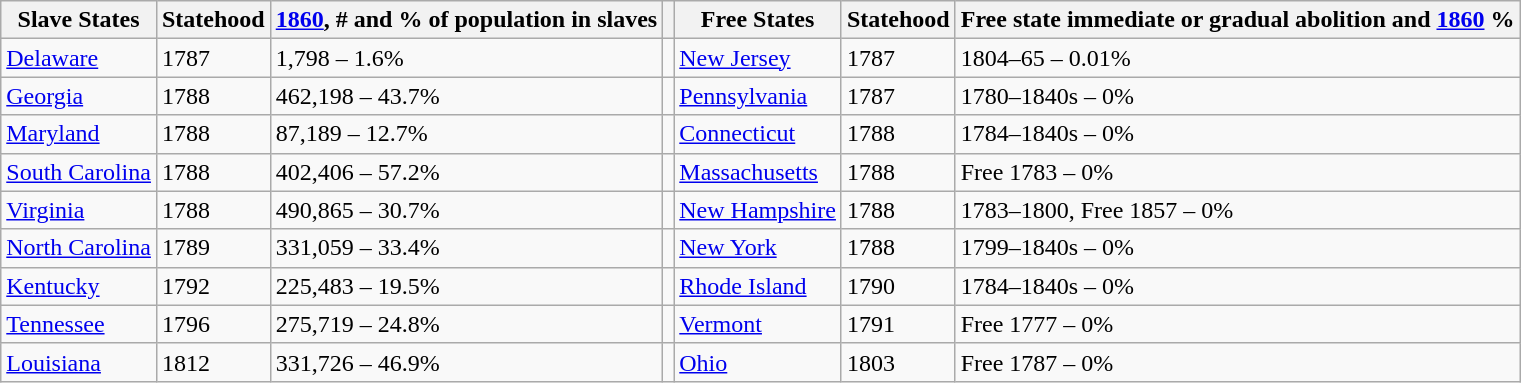<table class="wikitable" style="float:left;">
<tr>
<th>Slave States</th>
<th>Statehood</th>
<th><a href='#'>1860</a>, # and % of population in slaves</th>
<th></th>
<th>Free States</th>
<th>Statehood</th>
<th>Free state immediate or gradual abolition and <a href='#'>1860</a> %</th>
</tr>
<tr>
<td><a href='#'>Delaware</a></td>
<td>1787</td>
<td>1,798 – 1.6%</td>
<td></td>
<td><a href='#'>New Jersey</a></td>
<td>1787</td>
<td>1804–65 – 0.01%</td>
</tr>
<tr>
<td><a href='#'>Georgia</a></td>
<td>1788</td>
<td>462,198 – 43.7%</td>
<td></td>
<td><a href='#'>Pennsylvania</a></td>
<td>1787</td>
<td>1780–1840s – 0%</td>
</tr>
<tr>
<td><a href='#'>Maryland</a></td>
<td>1788</td>
<td>87,189 – 12.7%</td>
<td></td>
<td><a href='#'>Connecticut</a></td>
<td>1788</td>
<td>1784–1840s – 0%</td>
</tr>
<tr>
<td><a href='#'>South Carolina</a></td>
<td>1788</td>
<td>402,406 – 57.2%</td>
<td></td>
<td><a href='#'>Massachusetts</a></td>
<td>1788</td>
<td>Free 1783 – 0%</td>
</tr>
<tr>
<td><a href='#'>Virginia</a></td>
<td>1788</td>
<td>490,865 – 30.7%</td>
<td></td>
<td><a href='#'>New Hampshire</a></td>
<td>1788</td>
<td>1783–1800, Free 1857 – 0%</td>
</tr>
<tr>
<td><a href='#'>North Carolina</a></td>
<td>1789</td>
<td>331,059 – 33.4%</td>
<td></td>
<td><a href='#'>New York</a></td>
<td>1788</td>
<td>1799–1840s – 0%</td>
</tr>
<tr>
<td><a href='#'>Kentucky</a></td>
<td>1792</td>
<td>225,483 – 19.5%</td>
<td></td>
<td><a href='#'>Rhode Island</a></td>
<td>1790</td>
<td>1784–1840s – 0%</td>
</tr>
<tr>
<td><a href='#'>Tennessee</a></td>
<td>1796</td>
<td>275,719 – 24.8%</td>
<td></td>
<td><a href='#'>Vermont</a></td>
<td>1791</td>
<td>Free 1777 – 0%</td>
</tr>
<tr>
<td><a href='#'>Louisiana</a></td>
<td>1812</td>
<td>331,726 – 46.9%</td>
<td></td>
<td><a href='#'>Ohio</a></td>
<td>1803</td>
<td>Free 1787 – 0%</td>
</tr>
</table>
